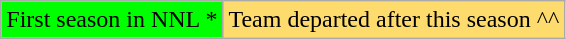<table class="wikitable" style="font-size:100%;line-height:1.1;">
<tr>
<td style="background-color:#00FF00;">First season in NNL *</td>
<td style="background-color:#FDDB6D;">Team departed after this season ^^</td>
</tr>
</table>
